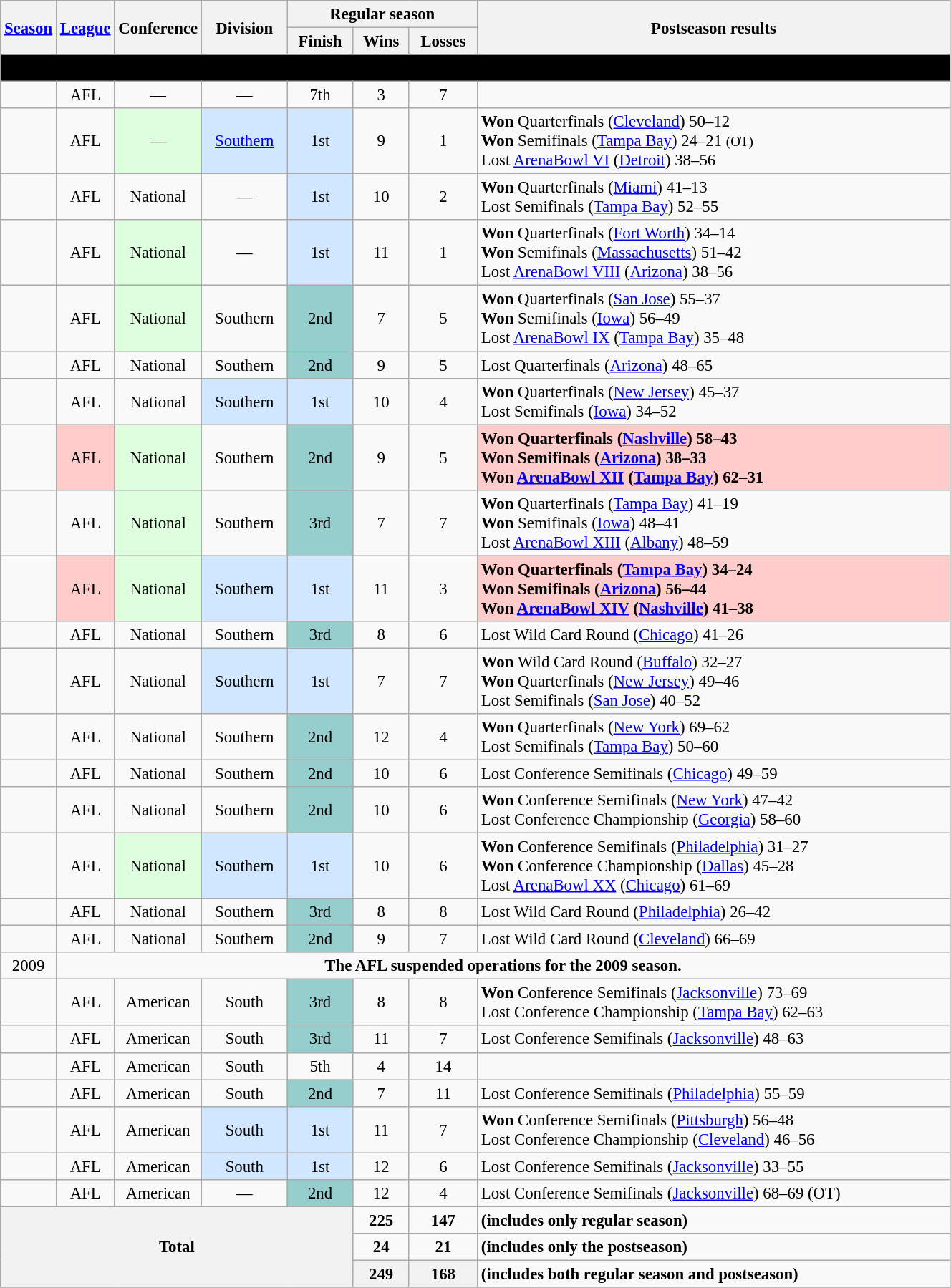<table class="wikitable" style="font-size: 95%; width:70%;">
<tr>
<th rowspan="2" style="width:5%;"><a href='#'>Season</a></th>
<th rowspan="2" style="width:5%;"><a href='#'>League</a></th>
<th rowspan="2" style="width:5%;">Conference</th>
<th rowspan="2">Division</th>
<th colspan="3">Regular season</th>
<th rowspan="2">Postseason results</th>
</tr>
<tr>
<th>Finish</th>
<th>Wins</th>
<th>Losses</th>
</tr>
<tr>
<td Colspan="8" align=center style="background:black"><strong><span>Orlando Predators</span></strong></td>
</tr>
<tr>
<td align="center"></td>
<td align="center">AFL</td>
<td align="center">—</td>
<td align="center">—</td>
<td align="center">7th</td>
<td align="center">3</td>
<td align="center">7</td>
<td></td>
</tr>
<tr>
<td align="center"></td>
<td align="center">AFL</td>
<td align="center" bgcolor="#DDFFDD">—</td>
<td align="center" bgcolor="#D0E7FF"><a href='#'>Southern</a></td>
<td align="center" bgcolor="#D0E7FF">1st</td>
<td align="center">9</td>
<td align="center">1</td>
<td><strong>Won</strong> Quarterfinals (<a href='#'>Cleveland</a>) 50–12 <br> <strong>Won</strong> Semifinals (<a href='#'>Tampa Bay</a>) 24–21 <small>(OT)</small> <br> Lost <a href='#'>ArenaBowl VI</a> (<a href='#'>Detroit</a>) 38–56</td>
</tr>
<tr>
<td align="center"></td>
<td align="center">AFL</td>
<td align="center">National</td>
<td align="center">—</td>
<td align="center" bgcolor="#D0E7FF">1st</td>
<td align="center">10</td>
<td align="center">2</td>
<td><strong>Won</strong> Quarterfinals (<a href='#'>Miami</a>) 41–13 <br> Lost Semifinals (<a href='#'>Tampa Bay</a>) 52–55</td>
</tr>
<tr>
<td align="center"></td>
<td align="center">AFL</td>
<td align="center" bgcolor="#DDFFDD">National</td>
<td align="center">—</td>
<td align="center" bgcolor="#D0E7FF">1st</td>
<td align="center">11</td>
<td align="center">1</td>
<td><strong>Won</strong> Quarterfinals (<a href='#'>Fort Worth</a>) 34–14 <br> <strong>Won</strong> Semifinals (<a href='#'>Massachusetts</a>) 51–42 <br> Lost <a href='#'>ArenaBowl VIII</a> (<a href='#'>Arizona</a>) 38–56</td>
</tr>
<tr>
<td align="center"></td>
<td align="center">AFL</td>
<td align="center" bgcolor="#DDFFDD">National</td>
<td align="center">Southern</td>
<td align="center" bgcolor="#96CDCD">2nd</td>
<td align="center">7</td>
<td align="center">5</td>
<td><strong>Won</strong> Quarterfinals (<a href='#'>San Jose</a>) 55–37 <br> <strong>Won</strong> Semifinals (<a href='#'>Iowa</a>) 56–49 <br> Lost <a href='#'>ArenaBowl IX</a> (<a href='#'>Tampa Bay</a>) 35–48</td>
</tr>
<tr>
<td align="center"></td>
<td align="center">AFL</td>
<td align="center">National</td>
<td align="center">Southern</td>
<td align="center" bgcolor="#96CDCD">2nd</td>
<td align="center">9</td>
<td align="center">5</td>
<td>Lost Quarterfinals (<a href='#'>Arizona</a>) 48–65</td>
</tr>
<tr>
<td align="center"></td>
<td align="center">AFL</td>
<td align="center">National</td>
<td align="center" bgcolor="#D0E7FF">Southern</td>
<td align="center" bgcolor="#D0E7FF">1st</td>
<td align="center">10</td>
<td align="center">4</td>
<td><strong>Won</strong> Quarterfinals (<a href='#'>New Jersey</a>) 45–37 <br> Lost Semifinals (<a href='#'>Iowa</a>) 34–52</td>
</tr>
<tr>
<td align="center"></td>
<td align="center" bgcolor="#FFCCCC">AFL</td>
<td align="center" bgcolor="#DDFFDD">National</td>
<td align="center">Southern</td>
<td align="center" bgcolor="#96CDCD">2nd</td>
<td align="center">9</td>
<td align="center">5</td>
<td bgcolor="#FFCCCC"><strong>Won Quarterfinals (<a href='#'>Nashville</a>) 58–43 <br> Won Semifinals (<a href='#'>Arizona</a>) 38–33 <br> Won <a href='#'>ArenaBowl XII</a> (<a href='#'>Tampa Bay</a>) 62–31</strong></td>
</tr>
<tr>
<td align="center"></td>
<td align="center">AFL</td>
<td align="center" bgcolor="#DDFFDD">National</td>
<td align="center">Southern</td>
<td align="center" bgcolor="#96CDCD">3rd</td>
<td align="center">7</td>
<td align="center">7</td>
<td><strong>Won</strong> Quarterfinals (<a href='#'>Tampa Bay</a>) 41–19 <br> <strong>Won</strong> Semifinals (<a href='#'>Iowa</a>) 48–41 <br> Lost <a href='#'>ArenaBowl XIII</a> (<a href='#'>Albany</a>) 48–59</td>
</tr>
<tr>
<td align="center"></td>
<td align="center" bgcolor="#FFCCCC">AFL</td>
<td align="center" bgcolor="#DDFFDD">National</td>
<td align="center" bgcolor="#D0E7FF">Southern</td>
<td align="center" bgcolor="#D0E7FF">1st</td>
<td align="center">11</td>
<td align="center">3</td>
<td bgcolor="#FFCCCC"><strong>Won Quarterfinals (<a href='#'>Tampa Bay</a>) 34–24 <br> Won Semifinals (<a href='#'>Arizona</a>) 56–44 <br> Won <a href='#'>ArenaBowl XIV</a> (<a href='#'>Nashville</a>) 41–38</strong></td>
</tr>
<tr>
<td align="center"></td>
<td align="center">AFL</td>
<td align="center">National</td>
<td align="center">Southern</td>
<td align="center" bgcolor="#96CDCD">3rd</td>
<td align="center">8</td>
<td align="center">6</td>
<td>Lost Wild Card Round (<a href='#'>Chicago</a>) 41–26</td>
</tr>
<tr>
<td align="center"></td>
<td align="center">AFL</td>
<td align="center">National</td>
<td align="center" bgcolor="#D0E7FF">Southern</td>
<td align="center" bgcolor="#D0E7FF">1st</td>
<td align="center">7</td>
<td align="center">7</td>
<td><strong>Won</strong> Wild Card Round (<a href='#'>Buffalo</a>) 32–27 <br> <strong>Won</strong> Quarterfinals (<a href='#'>New Jersey</a>) 49–46 <br> Lost Semifinals (<a href='#'>San Jose</a>) 40–52</td>
</tr>
<tr>
<td align="center"></td>
<td align="center">AFL</td>
<td align="center">National</td>
<td align="center">Southern</td>
<td align="center" bgcolor="#96CDCD">2nd</td>
<td align="center">12</td>
<td align="center">4</td>
<td><strong>Won</strong> Quarterfinals (<a href='#'>New York</a>) 69–62 <br> Lost Semifinals (<a href='#'>Tampa Bay</a>) 50–60</td>
</tr>
<tr>
<td align="center"></td>
<td align="center">AFL</td>
<td align="center">National</td>
<td align="center">Southern</td>
<td align="center" bgcolor="#96CDCD">2nd</td>
<td align="center">10</td>
<td align="center">6</td>
<td>Lost Conference Semifinals (<a href='#'>Chicago</a>) 49–59</td>
</tr>
<tr>
<td align="center"></td>
<td align="center">AFL</td>
<td align="center">National</td>
<td align="center">Southern</td>
<td align="center" bgcolor="#96CDCD">2nd</td>
<td align="center">10</td>
<td align="center">6</td>
<td><strong>Won</strong> Conference Semifinals (<a href='#'>New York</a>) 47–42 <br> Lost Conference Championship (<a href='#'>Georgia</a>) 58–60</td>
</tr>
<tr>
<td align="center"></td>
<td align="center">AFL</td>
<td align="center" bgcolor="#DDFFDD">National</td>
<td align="center" bgcolor="#D0E7FF">Southern</td>
<td align="center" bgcolor="#D0E7FF">1st</td>
<td align="center">10</td>
<td align="center">6</td>
<td><strong>Won</strong> Conference Semifinals (<a href='#'>Philadelphia</a>) 31–27 <br> <strong>Won</strong> Conference Championship (<a href='#'>Dallas</a>) 45–28 <br> Lost <a href='#'>ArenaBowl XX</a> (<a href='#'>Chicago</a>) 61–69</td>
</tr>
<tr>
<td align="center"></td>
<td align="center">AFL</td>
<td align="center">National</td>
<td align="center">Southern</td>
<td align="center" bgcolor="#96CDCD">3rd</td>
<td align="center">8</td>
<td align="center">8</td>
<td>Lost Wild Card Round (<a href='#'>Philadelphia</a>) 26–42</td>
</tr>
<tr>
<td align="center"></td>
<td align="center">AFL</td>
<td align="center">National</td>
<td align="center">Southern</td>
<td align="center" bgcolor="#96CDCD">2nd</td>
<td align="center">9</td>
<td align="center">7</td>
<td>Lost Wild Card Round (<a href='#'>Cleveland</a>) 66–69</td>
</tr>
<tr>
<td align="center">2009</td>
<td align="center" Colspan="8"><strong>The AFL suspended operations for the 2009 season.</strong></td>
</tr>
<tr>
<td align="center"></td>
<td align="center">AFL</td>
<td align="center">American</td>
<td align="center">South</td>
<td align="center" bgcolor="#96CDCD">3rd</td>
<td align="center">8</td>
<td align="center">8</td>
<td><strong>Won</strong> Conference Semifinals (<a href='#'>Jacksonville</a>) 73–69 <br> Lost Conference Championship (<a href='#'>Tampa Bay</a>) 62–63</td>
</tr>
<tr>
<td align="center"></td>
<td align="center">AFL</td>
<td align="center">American</td>
<td align="center">South</td>
<td align="center" bgcolor="#96CDCD">3rd</td>
<td align="center">11</td>
<td align="center">7</td>
<td>Lost Conference Semifinals (<a href='#'>Jacksonville</a>) 48–63</td>
</tr>
<tr>
<td align="center"></td>
<td align="center">AFL</td>
<td align="center">American</td>
<td align="center">South</td>
<td align="center">5th</td>
<td align="center">4</td>
<td align="center">14</td>
<td></td>
</tr>
<tr>
<td align="center"></td>
<td align="center">AFL</td>
<td align="center">American</td>
<td align="center">South</td>
<td align="center" bgcolor="#96CDCD">2nd</td>
<td align="center">7</td>
<td align="center">11</td>
<td>Lost Conference Semifinals (<a href='#'>Philadelphia</a>) 55–59</td>
</tr>
<tr>
<td align="center"></td>
<td align="center">AFL</td>
<td align="center">American</td>
<td align="center" bgcolor="#D0E7FF">South</td>
<td align="center" bgcolor="#D0E7FF">1st</td>
<td align="center">11</td>
<td align="center">7</td>
<td><strong>Won</strong> Conference Semifinals (<a href='#'>Pittsburgh</a>) 56–48<br>Lost Conference Championship (<a href='#'>Cleveland</a>) 46–56</td>
</tr>
<tr>
<td align="center"></td>
<td align="center">AFL</td>
<td align="center">American</td>
<td align="center" bgcolor="#D0E7FF">South</td>
<td align="center" bgcolor="#D0E7FF">1st</td>
<td align="center">12</td>
<td align="center">6</td>
<td>Lost Conference Semifinals (<a href='#'>Jacksonville</a>) 33–55</td>
</tr>
<tr>
<td align="center"></td>
<td align="center">AFL</td>
<td align="center">American</td>
<td align="center">—</td>
<td align="center" bgcolor="#96CDCD">2nd</td>
<td align="center">12</td>
<td align="center">4</td>
<td>Lost Conference Semifinals (<a href='#'>Jacksonville</a>) 68–69 (OT)</td>
</tr>
<tr>
<th align="center" rowSpan="3" colSpan="5">Total</th>
<td align="center"><strong>225</strong></td>
<td align="center"><strong>147</strong></td>
<td colSpan="2"><strong>(includes only regular season)</strong></td>
</tr>
<tr>
<td align="center"><strong>24</strong></td>
<td align="center"><strong>21</strong></td>
<td colSpan="2"><strong>(includes only the postseason)</strong></td>
</tr>
<tr>
<th align="center">249</th>
<th align="center">168</th>
<td colSpan="2"><strong>(includes both regular season and postseason)</strong></td>
</tr>
<tr>
</tr>
</table>
